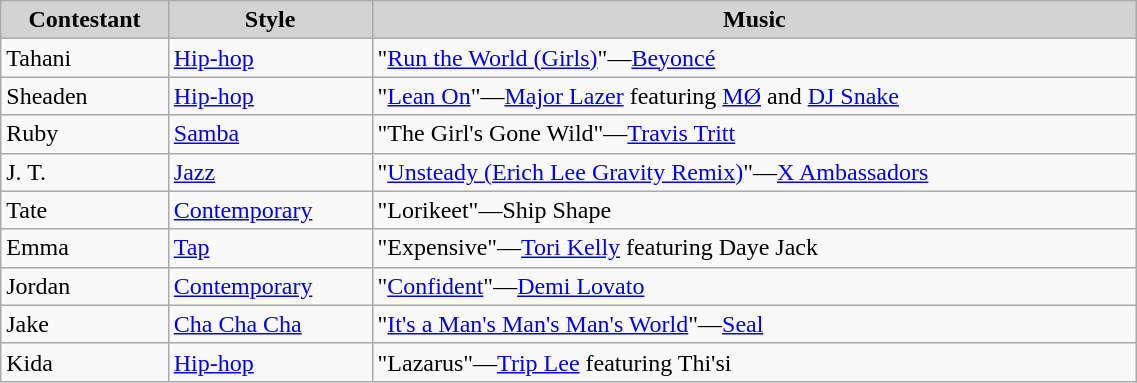<table class="wikitable" style="width:60%;">
<tr style="background:lightgrey; text-align:center;">
<td><strong>Contestant</strong></td>
<td><strong>Style</strong></td>
<td><strong>Music</strong></td>
</tr>
<tr>
<td>Tahani</td>
<td><a href='#'>Hip-hop</a></td>
<td>"<a href='#'>Run the World (Girls)</a>"—<a href='#'>Beyoncé</a></td>
</tr>
<tr>
<td>Sheaden</td>
<td><a href='#'>Hip-hop</a></td>
<td>"<a href='#'>Lean On</a>"—<a href='#'>Major Lazer</a> featuring <a href='#'>MØ</a> and <a href='#'>DJ Snake</a></td>
</tr>
<tr>
<td>Ruby</td>
<td><a href='#'>Samba</a></td>
<td>"The Girl's Gone Wild"—<a href='#'>Travis Tritt</a></td>
</tr>
<tr>
<td>J. T.</td>
<td><a href='#'>Jazz</a></td>
<td>"<a href='#'>Unsteady (Erich Lee Gravity Remix)</a>"—<a href='#'>X Ambassadors</a></td>
</tr>
<tr>
<td>Tate</td>
<td><a href='#'>Contemporary</a></td>
<td>"Lorikeet"—Ship Shape</td>
</tr>
<tr>
<td>Emma</td>
<td><a href='#'>Tap</a></td>
<td>"Expensive"—<a href='#'>Tori Kelly</a> featuring Daye Jack</td>
</tr>
<tr>
<td>Jordan</td>
<td><a href='#'>Contemporary</a></td>
<td>"<a href='#'>Confident</a>"—<a href='#'>Demi Lovato</a></td>
</tr>
<tr>
<td>Jake</td>
<td><a href='#'>Cha Cha Cha</a></td>
<td>"<a href='#'>It's a Man's Man's Man's World</a>"—<a href='#'>Seal</a></td>
</tr>
<tr>
<td>Kida</td>
<td><a href='#'>Hip-hop</a></td>
<td>"Lazarus"—<a href='#'>Trip Lee</a> featuring Thi'si</td>
</tr>
</table>
